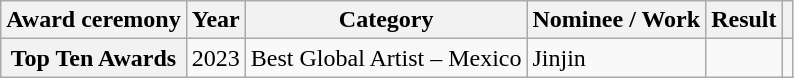<table class="wikitable plainrowheaders sortable">
<tr>
<th scope="col">Award ceremony</th>
<th scope="col">Year</th>
<th scope="col">Category</th>
<th scope="col">Nominee / Work</th>
<th scope="col">Result</th>
<th scope="col" class="unsortable"></th>
</tr>
<tr>
<th scope="row">Top Ten Awards</th>
<td style="text-align:center">2023</td>
<td>Best Global Artist – Mexico</td>
<td>Jinjin</td>
<td></td>
<td style="text-align:center"></td>
</tr>
</table>
